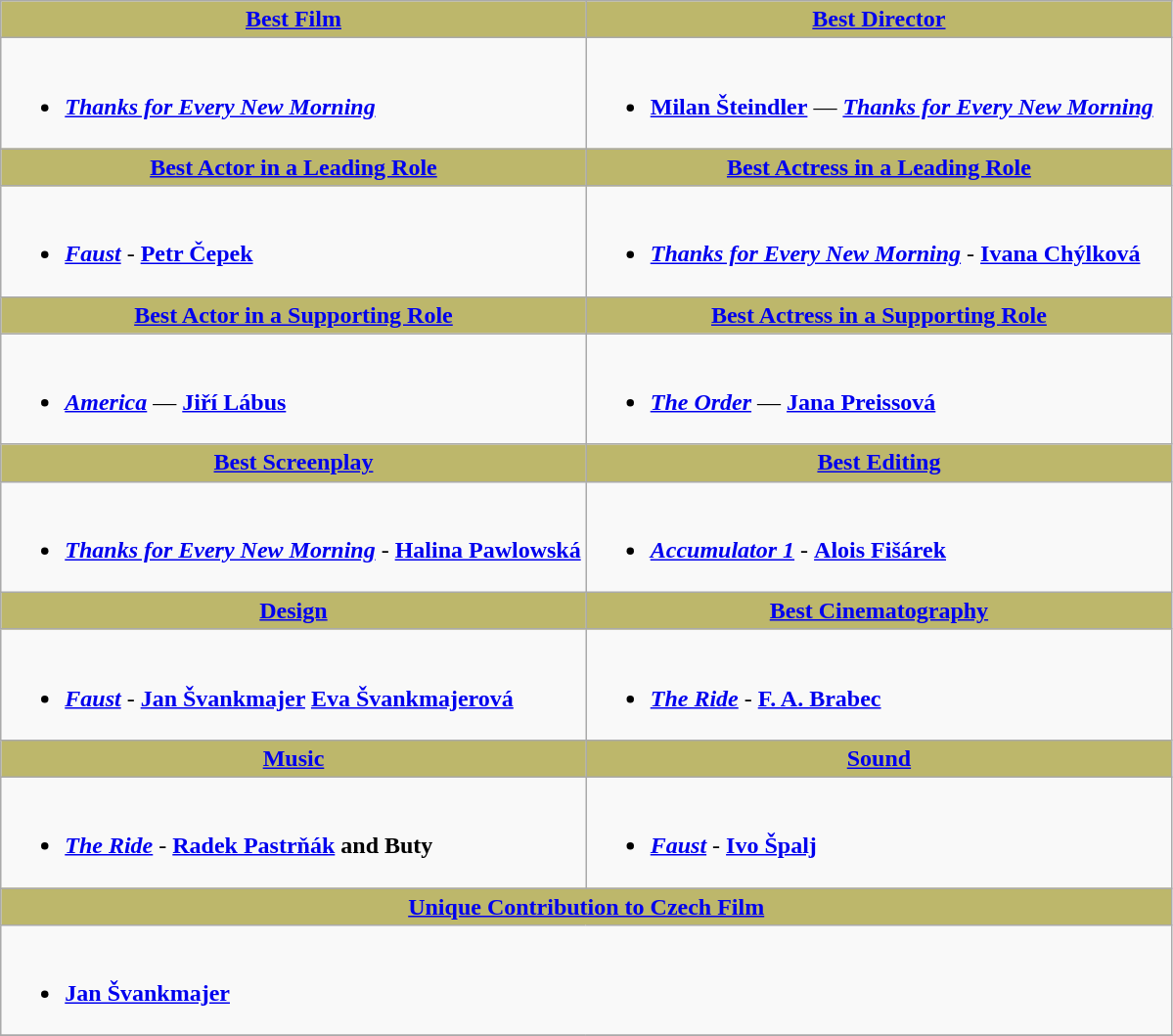<table class=wikitable>
<tr>
<th style="background:#BDB76B; width: 50%"><a href='#'>Best Film</a></th>
<th style="background:#BDB76B; width: 50%"><a href='#'>Best Director</a></th>
</tr>
<tr>
<td valign="top"><br><ul><li><strong><em><a href='#'>Thanks for Every New Morning</a></em></strong></li></ul></td>
<td valign="top"><br><ul><li><strong><a href='#'>Milan Šteindler</a></strong> — <strong><em><a href='#'>Thanks for Every New Morning</a></em></strong></li></ul></td>
</tr>
<tr>
<th style="background:#BDB76B;"><a href='#'>Best Actor in a Leading Role</a></th>
<th style="background:#BDB76B;"><a href='#'>Best Actress in a Leading Role</a></th>
</tr>
<tr>
<td valign="top"><br><ul><li><strong><em><a href='#'>Faust</a></em></strong> - <strong><a href='#'>Petr Čepek</a></strong></li></ul></td>
<td valign="top"><br><ul><li><strong><em><a href='#'>Thanks for Every New Morning</a></em></strong> - <strong><a href='#'>Ivana Chýlková</a></strong></li></ul></td>
</tr>
<tr>
<th style="background:#BDB76B;"><a href='#'>Best Actor in a Supporting Role</a></th>
<th style="background:#BDB76B;"><a href='#'>Best Actress in a Supporting Role</a></th>
</tr>
<tr>
<td valign="top"><br><ul><li><strong><em><a href='#'>America</a></em></strong> — <strong><a href='#'>Jiří Lábus</a></strong></li></ul></td>
<td valign="top"><br><ul><li><strong><em><a href='#'>The Order</a></em></strong> — <strong><a href='#'>Jana Preissová</a></strong></li></ul></td>
</tr>
<tr>
<th style="background:#BDB76B;"><a href='#'>Best Screenplay</a></th>
<th style="background:#BDB76B;"><a href='#'>Best Editing</a></th>
</tr>
<tr>
<td valign="top"><br><ul><li><strong><em><a href='#'>Thanks for Every New Morning</a></em></strong> - <strong><a href='#'>Halina Pawlowská</a></strong></li></ul></td>
<td valign="top"><br><ul><li><strong><em><a href='#'>Accumulator 1</a></em></strong> - <strong><a href='#'>Alois Fišárek</a></strong></li></ul></td>
</tr>
<tr>
<th style="background:#BDB76B;"><a href='#'>Design</a></th>
<th style="background:#BDB76B;"><a href='#'>Best Cinematography</a></th>
</tr>
<tr>
<td valign="top"><br><ul><li><strong><em><a href='#'>Faust</a></em></strong> - <strong><a href='#'>Jan Švankmajer</a>  <a href='#'>Eva Švankmajerová</a></strong></li></ul></td>
<td valign="top"><br><ul><li><strong><em><a href='#'>The Ride</a></em></strong> - <strong><a href='#'>F. A. Brabec</a></strong></li></ul></td>
</tr>
<tr>
<th style="background:#BDB76B;"><a href='#'>Music</a></th>
<th style="background:#BDB76B;"><a href='#'>Sound</a></th>
</tr>
<tr>
<td valign="top"><br><ul><li><strong><em><a href='#'>The Ride</a></em></strong> - <strong><a href='#'>Radek Pastrňák</a> and Buty</strong></li></ul></td>
<td valign="top"><br><ul><li><strong><em><a href='#'>Faust</a></em></strong> - <strong><a href='#'>Ivo Špalj</a></strong></li></ul></td>
</tr>
<tr>
<th style="background:#BDB76B;" colspan="2"><a href='#'>Unique Contribution to Czech Film</a></th>
</tr>
<tr>
<td valign="top" colspan="2"><br><ul><li><strong><a href='#'>Jan Švankmajer</a></strong></li></ul></td>
</tr>
<tr>
</tr>
</table>
